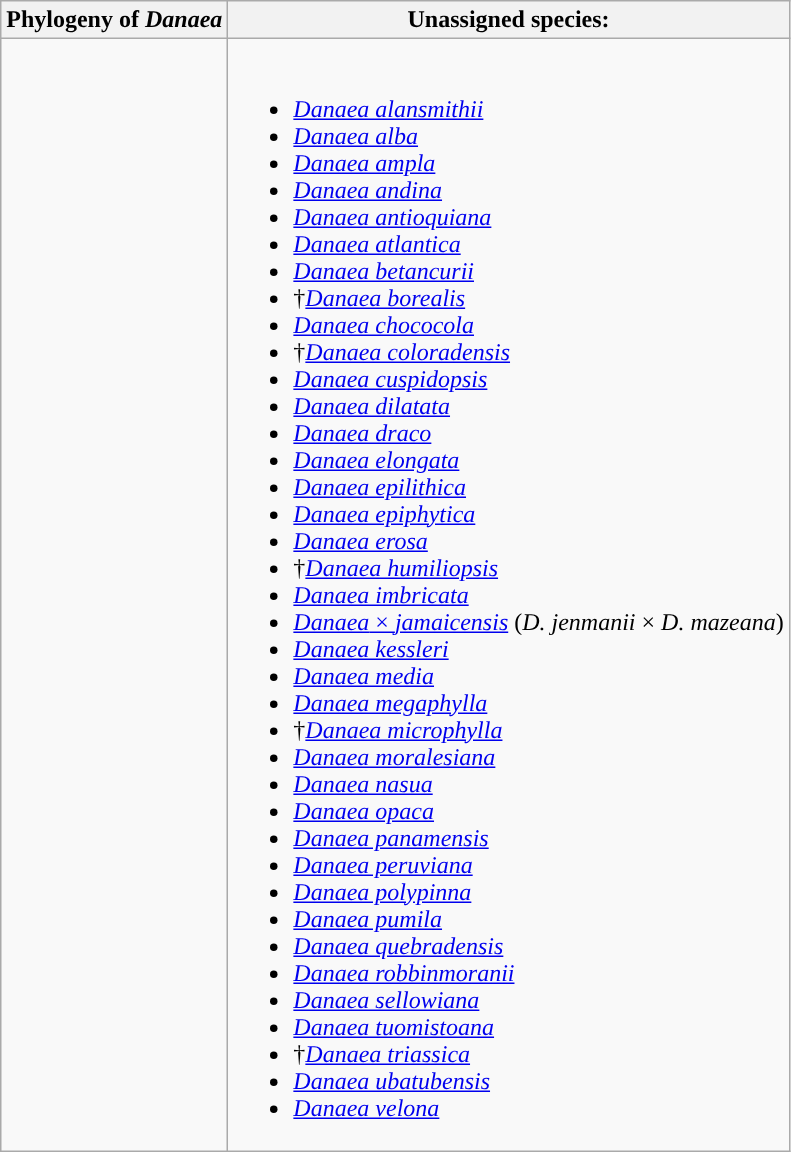<table class="wikitable">
<tr>
<th colspan=1>Phylogeny of <em>Danaea</em></th>
<th colspan=1>Unassigned species:</th>
</tr>
<tr>
<td style="vertical-align:top"><br></td>
<td><br><ul><li><em><a href='#'>Danaea alansmithii</a></em> </li><li><em><a href='#'>Danaea alba</a></em> </li><li><em><a href='#'>Danaea ampla</a></em> </li><li><em><a href='#'>Danaea andina</a></em> </li><li><em><a href='#'>Danaea antioquiana</a></em> </li><li><em><a href='#'>Danaea atlantica</a></em> </li><li><em><a href='#'>Danaea betancurii</a></em> </li><li>†<em><a href='#'>Danaea borealis</a></em> </li><li><em><a href='#'>Danaea chococola</a></em> </li><li>†<em><a href='#'>Danaea coloradensis</a></em> </li><li><em><a href='#'>Danaea cuspidopsis</a></em> </li><li><em><a href='#'>Danaea dilatata</a></em> </li><li><em><a href='#'>Danaea draco</a></em> </li><li><em><a href='#'>Danaea elongata</a></em> </li><li><em><a href='#'>Danaea epilithica</a></em> </li><li><em><a href='#'>Danaea epiphytica</a></em> </li><li><em><a href='#'>Danaea erosa</a></em> </li><li>†<em><a href='#'>Danaea humiliopsis</a></em> </li><li><em><a href='#'>Danaea imbricata</a></em> </li><li><a href='#'><em>Danaea</em> × <em>jamaicensis</em></a>  (<em>D. jenmanii</em> × <em>D. mazeana</em>)</li><li><em><a href='#'>Danaea kessleri</a></em> </li><li><em><a href='#'>Danaea media</a></em> </li><li><em><a href='#'>Danaea megaphylla</a></em> </li><li>†<em><a href='#'>Danaea microphylla</a></em> </li><li><em><a href='#'>Danaea moralesiana</a></em> </li><li><em><a href='#'>Danaea nasua</a></em> </li><li><em><a href='#'>Danaea opaca</a></em> </li><li><em><a href='#'>Danaea panamensis</a></em> </li><li><em><a href='#'>Danaea peruviana</a></em> </li><li><em><a href='#'>Danaea polypinna</a></em> </li><li><em><a href='#'>Danaea pumila</a></em> </li><li><em><a href='#'>Danaea quebradensis</a></em> </li><li><em><a href='#'>Danaea robbinmoranii</a></em> </li><li><em><a href='#'>Danaea sellowiana</a></em> </li><li><em><a href='#'>Danaea tuomistoana</a></em> </li><li>†<em><a href='#'>Danaea triassica</a></em> </li><li><em><a href='#'>Danaea ubatubensis</a></em> </li><li><em><a href='#'>Danaea velona</a></em> </li></ul></td>
</tr>
</table>
